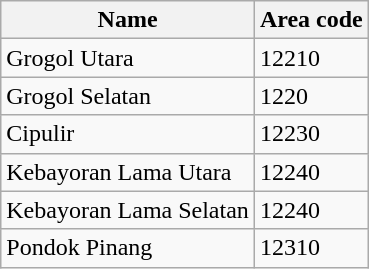<table class=wikitable>
<tr>
<th>Name</th>
<th>Area code</th>
</tr>
<tr>
<td>Grogol Utara</td>
<td>12210</td>
</tr>
<tr>
<td>Grogol Selatan</td>
<td>1220</td>
</tr>
<tr>
<td>Cipulir</td>
<td>12230</td>
</tr>
<tr>
<td>Kebayoran Lama Utara</td>
<td>12240</td>
</tr>
<tr>
<td>Kebayoran Lama Selatan</td>
<td>12240</td>
</tr>
<tr>
<td>Pondok Pinang</td>
<td>12310</td>
</tr>
</table>
